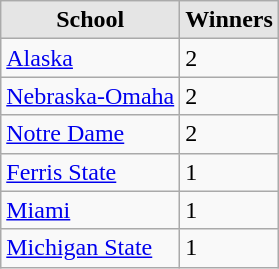<table class="wikitable">
<tr>
<th style="background:#e5e5e5;">School</th>
<th style="background:#e5e5e5;">Winners</th>
</tr>
<tr>
<td><a href='#'>Alaska</a></td>
<td>2</td>
</tr>
<tr>
<td><a href='#'>Nebraska-Omaha</a></td>
<td>2</td>
</tr>
<tr>
<td><a href='#'>Notre Dame</a></td>
<td>2</td>
</tr>
<tr>
<td><a href='#'>Ferris State</a></td>
<td>1</td>
</tr>
<tr>
<td><a href='#'>Miami</a></td>
<td>1</td>
</tr>
<tr>
<td><a href='#'>Michigan State</a></td>
<td>1</td>
</tr>
</table>
